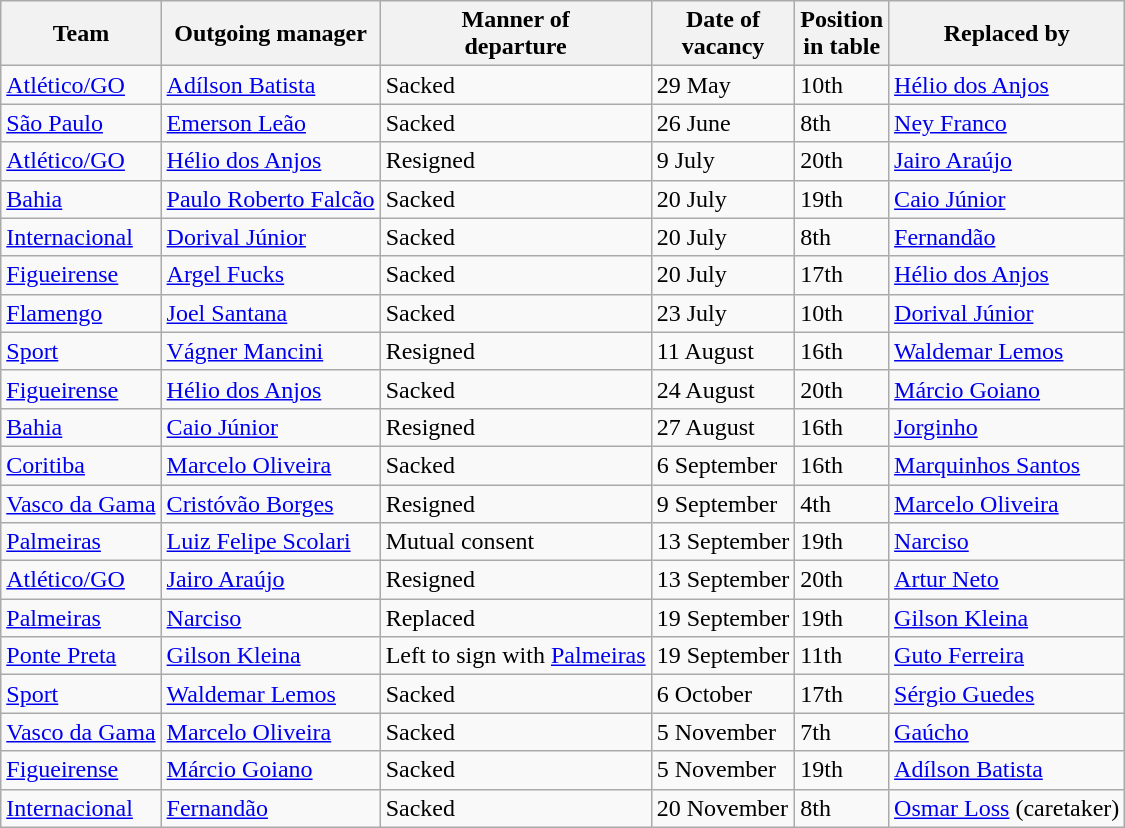<table class="wikitable sortable">
<tr>
<th>Team</th>
<th>Outgoing manager</th>
<th>Manner of<br>departure</th>
<th>Date of<br>vacancy</th>
<th>Position<br>in table</th>
<th>Replaced by</th>
</tr>
<tr>
<td><a href='#'>Atlético/GO</a></td>
<td> <a href='#'>Adílson Batista</a></td>
<td>Sacked</td>
<td>29 May</td>
<td>10th</td>
<td> <a href='#'>Hélio dos Anjos</a></td>
</tr>
<tr>
<td><a href='#'>São Paulo</a></td>
<td> <a href='#'>Emerson Leão</a></td>
<td>Sacked</td>
<td>26 June</td>
<td>8th</td>
<td> <a href='#'>Ney Franco</a></td>
</tr>
<tr>
<td><a href='#'>Atlético/GO</a></td>
<td> <a href='#'>Hélio dos Anjos</a></td>
<td>Resigned</td>
<td>9 July</td>
<td>20th</td>
<td> <a href='#'>Jairo Araújo</a></td>
</tr>
<tr>
<td><a href='#'>Bahia</a></td>
<td> <a href='#'>Paulo Roberto Falcão</a></td>
<td>Sacked</td>
<td>20 July</td>
<td>19th</td>
<td> <a href='#'>Caio Júnior</a></td>
</tr>
<tr>
<td><a href='#'>Internacional</a></td>
<td> <a href='#'>Dorival Júnior</a></td>
<td>Sacked</td>
<td>20 July</td>
<td>8th</td>
<td> <a href='#'>Fernandão</a></td>
</tr>
<tr>
<td><a href='#'>Figueirense</a></td>
<td> <a href='#'>Argel Fucks</a></td>
<td>Sacked</td>
<td>20 July</td>
<td>17th</td>
<td> <a href='#'>Hélio dos Anjos</a></td>
</tr>
<tr>
<td><a href='#'>Flamengo</a></td>
<td> <a href='#'>Joel Santana</a></td>
<td>Sacked</td>
<td>23 July</td>
<td>10th</td>
<td> <a href='#'>Dorival Júnior</a></td>
</tr>
<tr>
<td><a href='#'>Sport</a></td>
<td> <a href='#'>Vágner Mancini</a></td>
<td>Resigned</td>
<td>11 August</td>
<td>16th</td>
<td> <a href='#'>Waldemar Lemos</a></td>
</tr>
<tr>
<td><a href='#'>Figueirense</a></td>
<td> <a href='#'>Hélio dos Anjos</a></td>
<td>Sacked</td>
<td>24 August</td>
<td>20th</td>
<td> <a href='#'>Márcio Goiano</a></td>
</tr>
<tr>
<td><a href='#'>Bahia</a></td>
<td> <a href='#'>Caio Júnior</a></td>
<td>Resigned</td>
<td>27 August</td>
<td>16th</td>
<td> <a href='#'>Jorginho</a></td>
</tr>
<tr>
<td><a href='#'>Coritiba</a></td>
<td> <a href='#'>Marcelo Oliveira</a></td>
<td>Sacked</td>
<td>6 September</td>
<td>16th</td>
<td> <a href='#'>Marquinhos Santos</a></td>
</tr>
<tr>
<td><a href='#'>Vasco da Gama</a></td>
<td> <a href='#'>Cristóvão Borges</a></td>
<td>Resigned</td>
<td>9 September</td>
<td>4th</td>
<td> <a href='#'>Marcelo Oliveira</a></td>
</tr>
<tr>
<td><a href='#'>Palmeiras</a></td>
<td> <a href='#'>Luiz Felipe Scolari</a></td>
<td>Mutual consent</td>
<td>13 September</td>
<td>19th</td>
<td> <a href='#'>Narciso</a></td>
</tr>
<tr>
<td><a href='#'>Atlético/GO</a></td>
<td> <a href='#'>Jairo Araújo</a></td>
<td>Resigned</td>
<td>13 September</td>
<td>20th</td>
<td> <a href='#'>Artur Neto</a></td>
</tr>
<tr>
<td><a href='#'>Palmeiras</a></td>
<td> <a href='#'>Narciso</a></td>
<td>Replaced</td>
<td>19 September</td>
<td>19th</td>
<td> <a href='#'>Gilson Kleina</a></td>
</tr>
<tr>
<td><a href='#'>Ponte Preta</a></td>
<td> <a href='#'>Gilson Kleina</a></td>
<td>Left to sign with <a href='#'>Palmeiras</a></td>
<td>19 September</td>
<td>11th</td>
<td> <a href='#'>Guto Ferreira</a></td>
</tr>
<tr>
<td><a href='#'>Sport</a></td>
<td> <a href='#'>Waldemar Lemos</a></td>
<td>Sacked</td>
<td>6 October</td>
<td>17th</td>
<td> <a href='#'>Sérgio Guedes</a></td>
</tr>
<tr>
<td><a href='#'>Vasco da Gama</a></td>
<td> <a href='#'>Marcelo Oliveira</a></td>
<td>Sacked</td>
<td>5 November</td>
<td>7th</td>
<td> <a href='#'>Gaúcho</a></td>
</tr>
<tr>
<td><a href='#'>Figueirense</a></td>
<td> <a href='#'>Márcio Goiano</a></td>
<td>Sacked</td>
<td>5 November</td>
<td>19th</td>
<td> <a href='#'>Adílson Batista</a></td>
</tr>
<tr>
<td><a href='#'>Internacional</a></td>
<td> <a href='#'>Fernandão</a></td>
<td>Sacked</td>
<td>20 November</td>
<td>8th</td>
<td> <a href='#'>Osmar Loss</a> (caretaker)</td>
</tr>
</table>
